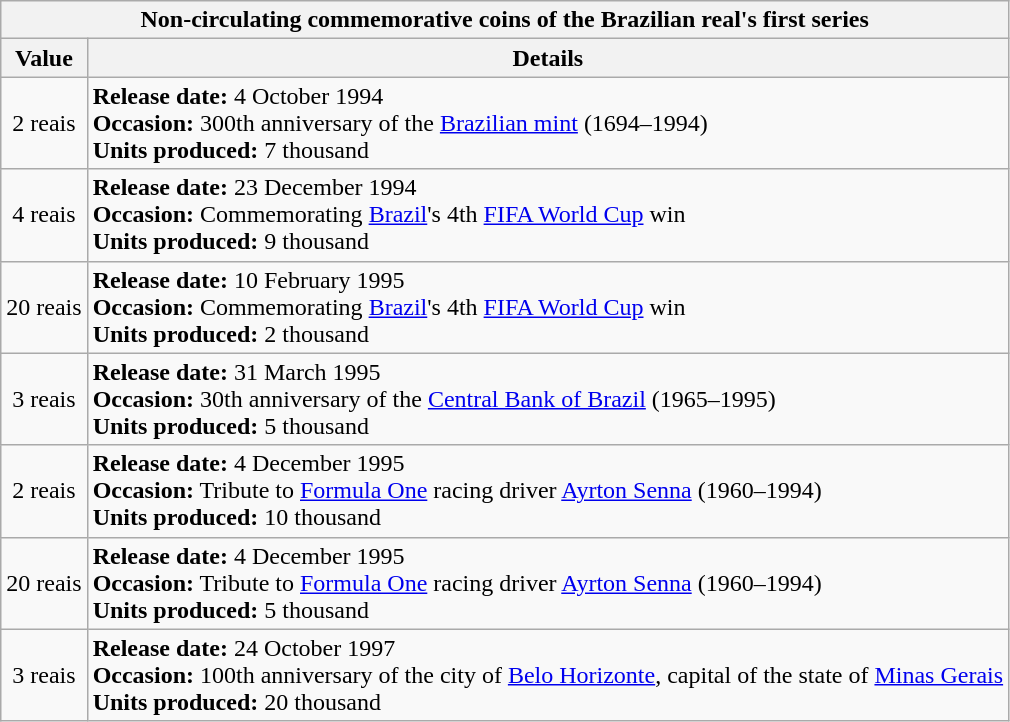<table border="1" class="wikitable mw-collapsible mw-collapsed">
<tr>
<th colspan="3">Non-circulating commemorative coins of the Brazilian real's first series</th>
</tr>
<tr ---->
<th align="Center">Value</th>
<th align="Center">Details</th>
</tr>
<tr ---->
<td align="Center">2 reais</td>
<td><strong>Release date:</strong> 4 October 1994<br><strong>Occasion:</strong> 300th anniversary of the <a href='#'>Brazilian mint</a> (1694–1994)<br><strong>Units produced:</strong> 7 thousand</td>
</tr>
<tr ---->
<td align="Center">4 reais</td>
<td><strong>Release date:</strong> 23 December 1994<br><strong>Occasion:</strong> Commemorating <a href='#'>Brazil</a>'s 4th <a href='#'>FIFA World Cup</a> win<br><strong>Units produced:</strong> 9 thousand</td>
</tr>
<tr ---->
<td align="Center">20 reais</td>
<td><strong>Release date:</strong> 10 February 1995<br><strong>Occasion:</strong> Commemorating <a href='#'>Brazil</a>'s 4th <a href='#'>FIFA World Cup</a> win<br><strong>Units produced:</strong> 2 thousand</td>
</tr>
<tr ---->
<td align="Center">3 reais</td>
<td><strong>Release date:</strong> 31 March 1995<br><strong>Occasion:</strong> 30th anniversary of the <a href='#'>Central Bank of Brazil</a> (1965–1995)<br><strong>Units produced:</strong> 5 thousand</td>
</tr>
<tr ---->
<td align="Center">2 reais</td>
<td><strong>Release date:</strong> 4 December 1995<br><strong>Occasion:</strong> Tribute to <a href='#'>Formula One</a> racing driver <a href='#'>Ayrton Senna</a> (1960–1994)<br><strong>Units produced:</strong> 10 thousand</td>
</tr>
<tr ---->
<td align="Center">20 reais</td>
<td><strong>Release date:</strong> 4 December 1995<br><strong>Occasion:</strong> Tribute to <a href='#'>Formula One</a> racing driver <a href='#'>Ayrton Senna</a> (1960–1994)<br><strong>Units produced:</strong> 5 thousand</td>
</tr>
<tr ---->
<td align="Center">3 reais</td>
<td><strong>Release date:</strong> 24 October 1997<br><strong>Occasion:</strong> 100th anniversary of the city of <a href='#'>Belo Horizonte</a>, capital of the state of <a href='#'>Minas Gerais</a><br><strong>Units produced:</strong> 20 thousand</td>
</tr>
</table>
